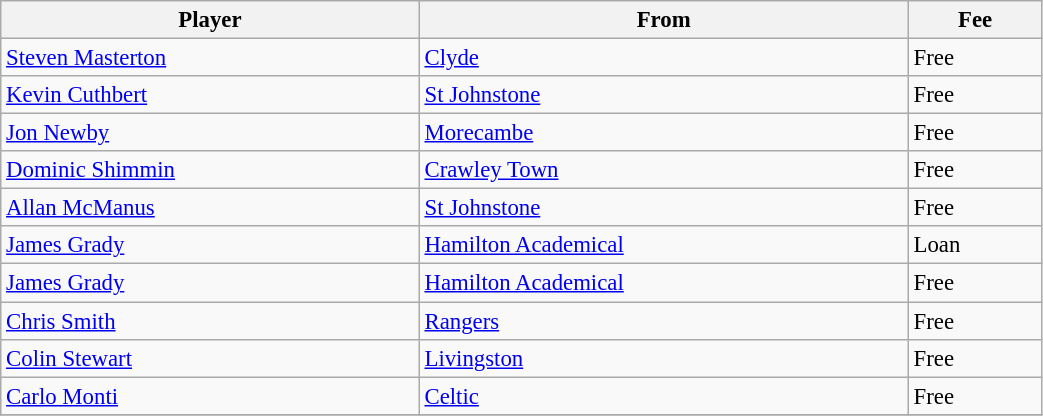<table class="wikitable" style="text-align:center; font-size:95%;width:55%; text-align:left">
<tr>
<th><strong>Player</strong></th>
<th><strong>From</strong></th>
<th><strong>Fee</strong></th>
</tr>
<tr --->
<td> <a href='#'>Steven Masterton</a></td>
<td><a href='#'>Clyde</a></td>
<td>Free</td>
</tr>
<tr --->
<td> <a href='#'>Kevin Cuthbert</a></td>
<td><a href='#'>St Johnstone</a></td>
<td>Free</td>
</tr>
<tr --->
<td> <a href='#'>Jon Newby</a></td>
<td><a href='#'>Morecambe</a></td>
<td>Free</td>
</tr>
<tr --->
<td> <a href='#'>Dominic Shimmin</a></td>
<td><a href='#'>Crawley Town</a></td>
<td>Free</td>
</tr>
<tr --->
<td> <a href='#'>Allan McManus</a></td>
<td><a href='#'>St Johnstone</a></td>
<td>Free</td>
</tr>
<tr --->
<td> <a href='#'>James Grady</a></td>
<td><a href='#'>Hamilton Academical</a></td>
<td>Loan</td>
</tr>
<tr --->
<td> <a href='#'>James Grady</a></td>
<td><a href='#'>Hamilton Academical</a></td>
<td>Free</td>
</tr>
<tr --->
<td> <a href='#'>Chris Smith</a></td>
<td><a href='#'>Rangers</a></td>
<td>Free</td>
</tr>
<tr --->
<td> <a href='#'>Colin Stewart</a></td>
<td><a href='#'>Livingston</a></td>
<td>Free</td>
</tr>
<tr --->
<td> <a href='#'>Carlo Monti</a></td>
<td><a href='#'>Celtic</a></td>
<td>Free</td>
</tr>
<tr --->
</tr>
</table>
